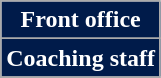<table class="wikitable">
<tr>
<th style="background:#001B4A; color:#FFFFFF;" scope="col" colspan=2>Front office</th>
</tr>
<tr>
</tr>
<tr>
<th style="background:#001B4A; color:#FFFFFF;" scope="col" colspan=2>Coaching staff</th>
</tr>
<tr>
</tr>
</table>
